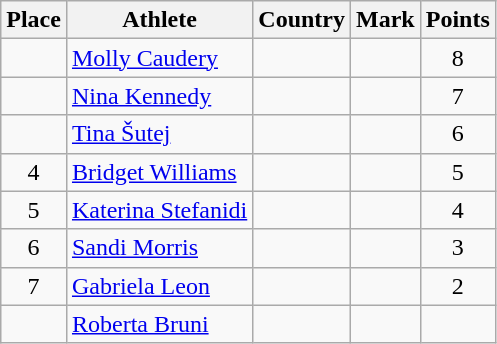<table class="wikitable mw-datatable sortable">
<tr>
<th>Place</th>
<th>Athlete</th>
<th>Country</th>
<th>Mark</th>
<th>Points</th>
</tr>
<tr>
<td align=center></td>
<td><a href='#'>Molly Caudery</a></td>
<td></td>
<td></td>
<td align=center>8</td>
</tr>
<tr>
<td align=center></td>
<td><a href='#'>Nina Kennedy</a></td>
<td></td>
<td></td>
<td align=center>7</td>
</tr>
<tr>
<td align=center></td>
<td><a href='#'>Tina Šutej</a></td>
<td></td>
<td></td>
<td align=center>6</td>
</tr>
<tr>
<td align=center>4</td>
<td><a href='#'>Bridget Williams</a></td>
<td></td>
<td></td>
<td align=center>5</td>
</tr>
<tr>
<td align=center>5</td>
<td><a href='#'>Katerina Stefanidi</a></td>
<td></td>
<td></td>
<td align=center>4</td>
</tr>
<tr>
<td align=center>6</td>
<td><a href='#'>Sandi Morris</a></td>
<td></td>
<td></td>
<td align=center>3</td>
</tr>
<tr>
<td align=center>7</td>
<td><a href='#'>Gabriela Leon</a></td>
<td></td>
<td></td>
<td align=center>2</td>
</tr>
<tr>
<td align=center></td>
<td><a href='#'>Roberta Bruni</a></td>
<td></td>
<td></td>
<td align=center></td>
</tr>
</table>
